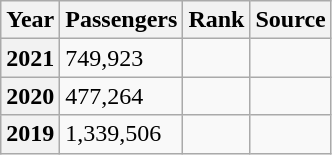<table class="wikitable sortable">
<tr>
<th>Year</th>
<th>Passengers</th>
<th>Rank</th>
<th>Source</th>
</tr>
<tr>
<th>2021</th>
<td>749,923 </td>
<td></td>
<td></td>
</tr>
<tr>
<th>2020</th>
<td>477,264 </td>
<td></td>
<td></td>
</tr>
<tr>
<th>2019</th>
<td>1,339,506</td>
<td></td>
<td></td>
</tr>
</table>
